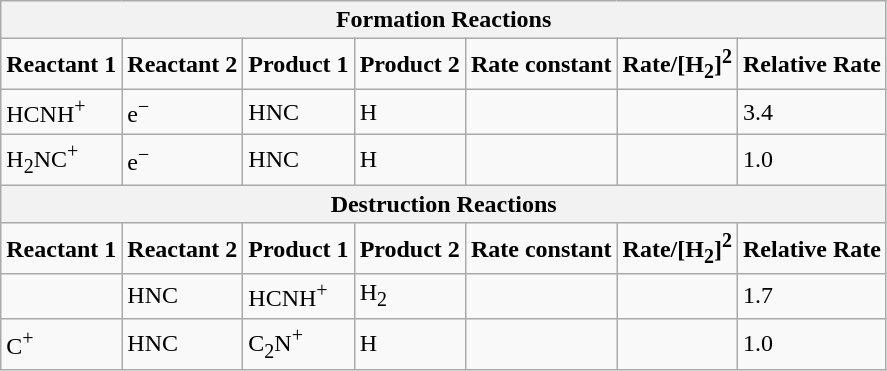<table class="wikitable">
<tr>
<th colspan="7" style="text-align:center;"><strong>Formation Reactions</strong></th>
</tr>
<tr>
<td style="text-align:center;"><strong>Reactant 1</strong></td>
<td><strong>Reactant 2</strong></td>
<td><strong>Product 1</strong></td>
<td><strong>Product 2</strong></td>
<td><strong>Rate constant</strong></td>
<td><strong>Rate/[H<sub>2</sub>]<sup>2</sup></strong></td>
<td><strong>Relative Rate</strong></td>
</tr>
<tr>
<td>HCNH<sup>+</sup></td>
<td>e<sup>−</sup></td>
<td>HNC</td>
<td>H</td>
<td></td>
<td></td>
<td>3.4</td>
</tr>
<tr>
<td>H<sub>2</sub>NC<sup>+</sup></td>
<td>e<sup>−</sup></td>
<td>HNC</td>
<td>H</td>
<td></td>
<td></td>
<td>1.0</td>
</tr>
<tr>
<th colspan="7" style="text-align:center;"><strong>Destruction Reactions</strong></th>
</tr>
<tr>
<td style="text-align:center;"><strong>Reactant 1</strong></td>
<td><strong>Reactant 2</strong></td>
<td><strong>Product 1</strong></td>
<td><strong>Product 2</strong></td>
<td><strong>Rate constant</strong></td>
<td><strong>Rate/[H<sub>2</sub>]<sup>2</sup></strong></td>
<td><strong>Relative Rate</strong></td>
</tr>
<tr>
<td></td>
<td>HNC</td>
<td>HCNH<sup>+</sup></td>
<td>H<sub>2</sub></td>
<td></td>
<td></td>
<td>1.7</td>
</tr>
<tr>
<td>C<sup>+</sup></td>
<td>HNC</td>
<td>C<sub>2</sub>N<sup>+</sup></td>
<td>H</td>
<td></td>
<td></td>
<td>1.0</td>
</tr>
</table>
